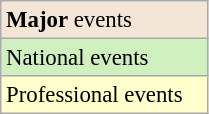<table class="wikitable" style="font-size:95%;" width=11%>
<tr style="background:#f3e6d7;">
<td><strong>Major</strong> events</td>
</tr>
<tr style="background:#d0f0c0">
<td>National events</td>
</tr>
<tr style="background:#ffc;">
<td>Professional events</td>
</tr>
</table>
